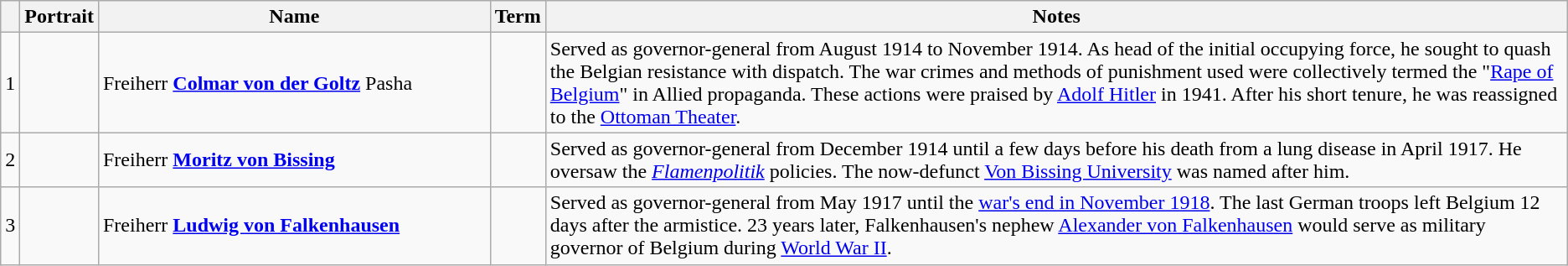<table class="wikitable sortable">
<tr>
<th></th>
<th class="unsortable">Portrait</th>
<th width="25%">Name</th>
<th>Term</th>
<th class="unsortable">Notes</th>
</tr>
<tr>
<td style="text-align: center;">1</td>
<td></td>
<td>Freiherr <strong><a href='#'>Colmar von der Goltz</a></strong> Pasha</td>
<td style="text-align: center;"></td>
<td>Served as governor-general from August 1914 to November 1914. As head of the initial occupying force, he sought to quash the Belgian resistance with dispatch. The war crimes and methods of punishment used were collectively termed the "<a href='#'>Rape of Belgium</a>" in Allied propaganda. These actions were praised by <a href='#'>Adolf Hitler</a> in 1941. After his short tenure, he was reassigned to the <a href='#'>Ottoman Theater</a>.</td>
</tr>
<tr>
<td style="text-align: center;">2</td>
<td></td>
<td>Freiherr <strong><a href='#'>Moritz von Bissing</a></strong></td>
<td style="text-align: center;"></td>
<td>Served as governor-general from December 1914 until a few days before his death from a lung disease in April 1917. He oversaw the <em><a href='#'>Flamenpolitik</a></em> policies. The now-defunct <a href='#'>Von Bissing University</a> was named after him.</td>
</tr>
<tr>
<td style="text-align: center;">3</td>
<td></td>
<td>Freiherr <strong><a href='#'>Ludwig von Falkenhausen</a></strong></td>
<td style="text-align: center;"></td>
<td>Served as governor-general from May 1917 until the <a href='#'>war's end in November 1918</a>. The last German troops left Belgium 12 days after the armistice. 23 years later, Falkenhausen's nephew <a href='#'>Alexander von Falkenhausen</a> would serve as military governor of Belgium during <a href='#'>World War II</a>.</td>
</tr>
</table>
